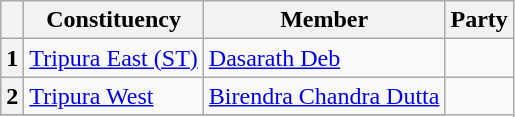<table class="wikitable sortable">
<tr>
<th></th>
<th>Constituency</th>
<th>Member</th>
<th colspan=2>Party</th>
</tr>
<tr>
<th>1</th>
<td><a href='#'>Tripura East (ST)</a></td>
<td><a href='#'>Dasarath Deb</a></td>
<td></td>
</tr>
<tr>
<th>2</th>
<td><a href='#'>Tripura West</a></td>
<td><a href='#'>Birendra Chandra Dutta</a></td>
</tr>
<tr>
</tr>
</table>
